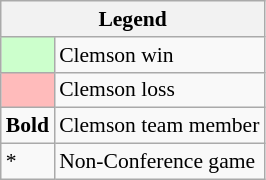<table class="wikitable" style="font-size:90%">
<tr>
<th colspan=2>Legend</th>
</tr>
<tr>
<td style="background:#ccffcc;"> </td>
<td>Clemson win</td>
</tr>
<tr>
<td style="background:#ffbbbb;"> </td>
<td>Clemson loss</td>
</tr>
<tr>
<td><strong>Bold</strong></td>
<td>Clemson team member</td>
</tr>
<tr>
<td>*</td>
<td>Non-Conference game</td>
</tr>
</table>
